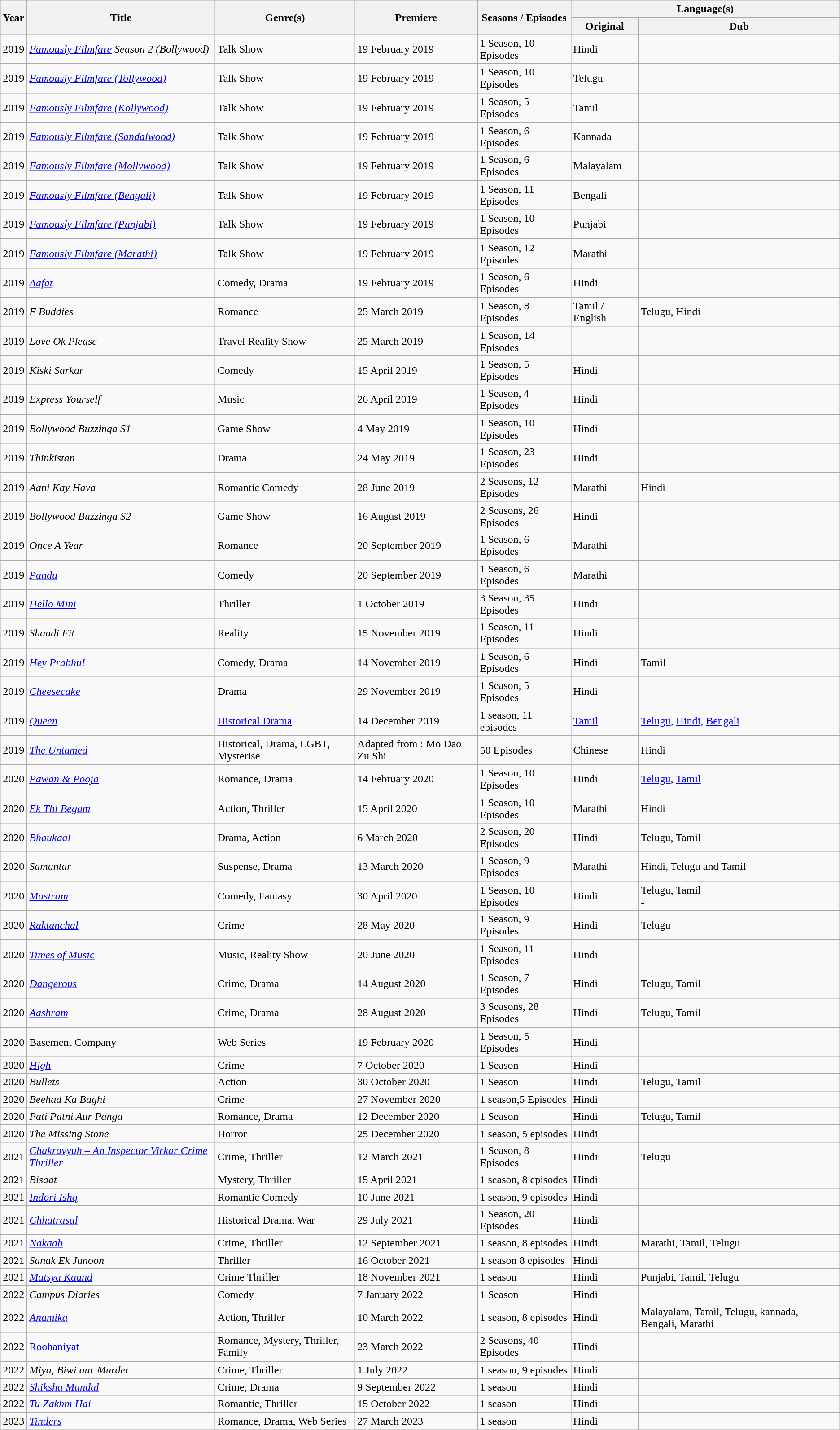<table class="wikitable">
<tr>
<th rowspan="2">Year</th>
<th rowspan="2">Title</th>
<th rowspan="2">Genre(s)</th>
<th rowspan="2">Premiere</th>
<th rowspan="2">Seasons / Episodes</th>
<th colspan="2">Language(s)</th>
</tr>
<tr>
<th>Original</th>
<th>Dub</th>
</tr>
<tr>
<td>2019</td>
<td><em><a href='#'>Famously Filmfare</a> Season 2 (Bollywood)</em></td>
<td>Talk Show</td>
<td>19 February 2019</td>
<td>1 Season, 10 Episodes</td>
<td>Hindi</td>
<td></td>
</tr>
<tr>
<td>2019</td>
<td><em><a href='#'>Famously Filmfare (Tollywood)</a></em></td>
<td>Talk Show</td>
<td>19 February 2019</td>
<td>1 Season, 10 Episodes</td>
<td>Telugu</td>
<td></td>
</tr>
<tr>
<td>2019</td>
<td><em><a href='#'>Famously Filmfare (Kollywood)</a></em></td>
<td>Talk Show</td>
<td>19 February 2019</td>
<td>1 Season, 5 Episodes</td>
<td>Tamil</td>
<td></td>
</tr>
<tr>
<td>2019</td>
<td><em><a href='#'>Famously Filmfare (Sandalwood)</a></em></td>
<td>Talk Show</td>
<td>19 February 2019</td>
<td>1 Season, 6 Episodes</td>
<td>Kannada</td>
<td></td>
</tr>
<tr>
<td>2019</td>
<td><em><a href='#'>Famously Filmfare (Mollywood)</a></em></td>
<td>Talk Show</td>
<td>19 February 2019</td>
<td>1 Season, 6 Episodes</td>
<td>Malayalam</td>
<td></td>
</tr>
<tr>
<td>2019</td>
<td><em><a href='#'>Famously Filmfare (Bengali)</a></em></td>
<td>Talk Show</td>
<td>19 February 2019</td>
<td>1 Season, 11 Episodes</td>
<td>Bengali</td>
<td></td>
</tr>
<tr>
<td>2019</td>
<td><em><a href='#'>Famously Filmfare (Punjabi)</a></em></td>
<td>Talk Show</td>
<td>19 February 2019</td>
<td>1 Season, 10 Episodes</td>
<td>Punjabi</td>
<td></td>
</tr>
<tr>
<td>2019</td>
<td><em><a href='#'>Famously Filmfare (Marathi)</a></em></td>
<td>Talk Show</td>
<td>19 February 2019</td>
<td>1 Season, 12 Episodes</td>
<td>Marathi</td>
<td></td>
</tr>
<tr>
<td>2019</td>
<td><em><a href='#'>Aafat</a></em></td>
<td>Comedy, Drama</td>
<td>19 February 2019</td>
<td>1 Season, 6 Episodes</td>
<td>Hindi</td>
<td></td>
</tr>
<tr>
<td>2019</td>
<td><em>F Buddies</em></td>
<td>Romance</td>
<td>25 March 2019</td>
<td>1 Season, 8 Episodes</td>
<td>Tamil / English</td>
<td>Telugu, Hindi</td>
</tr>
<tr>
<td>2019</td>
<td><em>Love Ok Please</em></td>
<td>Travel Reality Show</td>
<td>25 March 2019</td>
<td>1 Season, 14 Episodes</td>
<td></td>
<td></td>
</tr>
<tr>
<td>2019</td>
<td><em>Kiski Sarkar</em></td>
<td>Comedy</td>
<td>15 April 2019</td>
<td>1 Season, 5 Episodes</td>
<td>Hindi</td>
<td></td>
</tr>
<tr>
<td>2019</td>
<td><em>Express Yourself</em></td>
<td>Music</td>
<td>26 April 2019</td>
<td>1 Season, 4 Episodes</td>
<td>Hindi</td>
<td></td>
</tr>
<tr>
<td>2019</td>
<td><em>Bollywood Buzzinga S1</em></td>
<td>Game Show</td>
<td>4 May 2019</td>
<td>1 Season, 10 Episodes</td>
<td>Hindi</td>
<td></td>
</tr>
<tr>
<td>2019</td>
<td><em>Thinkistan</em></td>
<td>Drama</td>
<td>24 May 2019</td>
<td>1 Season, 23 Episodes</td>
<td>Hindi</td>
<td></td>
</tr>
<tr>
<td>2019</td>
<td><em>Aani Kay Hava</em></td>
<td>Romantic Comedy</td>
<td>28 June 2019</td>
<td>2 Seasons, 12 Episodes</td>
<td>Marathi</td>
<td>Hindi</td>
</tr>
<tr>
<td>2019</td>
<td><em>Bollywood Buzzinga S2</em></td>
<td>Game Show</td>
<td>16 August 2019</td>
<td>2 Seasons, 26 Episodes</td>
<td>Hindi</td>
<td></td>
</tr>
<tr>
<td>2019</td>
<td><em>Once A Year</em></td>
<td>Romance</td>
<td>20 September 2019</td>
<td>1 Season, 6 Episodes</td>
<td>Marathi</td>
<td></td>
</tr>
<tr>
<td>2019</td>
<td><em><a href='#'>Pandu</a></em></td>
<td>Comedy</td>
<td>20 September 2019</td>
<td>1 Season, 6 Episodes</td>
<td>Marathi</td>
<td></td>
</tr>
<tr>
<td>2019</td>
<td><em><a href='#'>Hello Mini</a></em></td>
<td>Thriller</td>
<td>1 October 2019</td>
<td>3 Season, 35 Episodes</td>
<td>Hindi</td>
<td></td>
</tr>
<tr>
<td>2019</td>
<td><em>Shaadi Fit</em></td>
<td>Reality</td>
<td>15 November 2019</td>
<td>1 Season, 11 Episodes</td>
<td>Hindi</td>
<td></td>
</tr>
<tr>
<td>2019</td>
<td><em><a href='#'>Hey Prabhu!</a></em></td>
<td>Comedy, Drama</td>
<td>14 November 2019</td>
<td>1 Season, 6 Episodes</td>
<td>Hindi</td>
<td>Tamil</td>
</tr>
<tr>
<td>2019</td>
<td><em><a href='#'>Cheesecake</a></em></td>
<td>Drama</td>
<td>29 November 2019</td>
<td>1 Season, 5 Episodes</td>
<td>Hindi</td>
<td></td>
</tr>
<tr>
<td>2019</td>
<td><em><a href='#'>Queen</a></em></td>
<td><a href='#'>Historical Drama</a></td>
<td>14 December 2019</td>
<td>1 season, 11 episodes</td>
<td><a href='#'>Tamil</a></td>
<td><a href='#'>Telugu</a>, <a href='#'>Hindi</a>, <a href='#'>Bengali</a></td>
</tr>
<tr>
<td>2019</td>
<td><em><a href='#'>The Untamed</a></em></td>
<td>Historical,  Drama, LGBT, Mysterise</td>
<td>Adapted from : Mo Dao Zu Shi</td>
<td>50 Episodes</td>
<td>Chinese</td>
<td>Hindi</td>
</tr>
<tr>
<td>2020</td>
<td><em><a href='#'>Pawan & Pooja</a></em></td>
<td>Romance, Drama</td>
<td>14 February 2020</td>
<td>1 Season, 10 Episodes</td>
<td>Hindi</td>
<td><a href='#'>Telugu</a>, <a href='#'>Tamil</a></td>
</tr>
<tr>
<td>2020</td>
<td><em><a href='#'>Ek Thi Begam</a></em></td>
<td>Action, Thriller</td>
<td>15 April 2020</td>
<td>1 Season, 10 Episodes</td>
<td>Marathi</td>
<td>Hindi</td>
</tr>
<tr>
<td>2020</td>
<td><em><a href='#'>Bhaukaal</a></em></td>
<td>Drama, Action</td>
<td>6 March 2020</td>
<td>2 Season, 20 Episodes</td>
<td>Hindi</td>
<td>Telugu, Tamil</td>
</tr>
<tr>
<td>2020</td>
<td><em>Samantar</em></td>
<td>Suspense, Drama</td>
<td>13 March 2020</td>
<td>1 Season, 9 Episodes</td>
<td>Marathi</td>
<td>Hindi, Telugu and Tamil</td>
</tr>
<tr>
<td>2020</td>
<td><em><a href='#'>Mastram</a></em></td>
<td>Comedy, Fantasy</td>
<td>30 April 2020</td>
<td>1 Season, 10 Episodes</td>
<td>Hindi</td>
<td>Telugu, Tamil<br>-</td>
</tr>
<tr>
<td>2020</td>
<td><em><a href='#'>Raktanchal</a></em></td>
<td>Crime</td>
<td>28 May 2020</td>
<td>1 Season, 9 Episodes</td>
<td>Hindi</td>
<td>Telugu</td>
</tr>
<tr>
<td>2020</td>
<td><em><a href='#'>Times of Music</a></em></td>
<td>Music, Reality Show</td>
<td>20 June 2020</td>
<td>1 Season, 11 Episodes</td>
<td>Hindi</td>
<td></td>
</tr>
<tr>
<td>2020</td>
<td><em><a href='#'>Dangerous</a></em></td>
<td>Crime, Drama</td>
<td>14 August 2020</td>
<td>1 Season, 7 Episodes</td>
<td>Hindi</td>
<td>Telugu, Tamil</td>
</tr>
<tr>
<td>2020</td>
<td><em><a href='#'>Aashram</a></em></td>
<td>Crime, Drama</td>
<td>28 August 2020</td>
<td>3 Seasons, 28 Episodes</td>
<td>Hindi</td>
<td>Telugu, Tamil</td>
</tr>
<tr>
<td>2020</td>
<td>Basement Company</td>
<td>Web Series</td>
<td>19 February 2020</td>
<td>1 Season, 5 Episodes</td>
<td>Hindi</td>
</tr>
<tr>
<td>2020</td>
<td><em><a href='#'>High</a></em></td>
<td>Crime</td>
<td>7 October 2020</td>
<td>1 Season</td>
<td>Hindi</td>
<td></td>
</tr>
<tr>
<td>2020</td>
<td><em>Bullets</em></td>
<td>Action</td>
<td>30 October 2020</td>
<td>1 Season</td>
<td>Hindi</td>
<td>Telugu, Tamil</td>
</tr>
<tr>
<td>2020</td>
<td><em>Beehad Ka Baghi</em></td>
<td>Crime</td>
<td>27 November 2020</td>
<td>1 season,5 Episodes</td>
<td>Hindi</td>
<td></td>
</tr>
<tr>
<td>2020</td>
<td><em>Pati Patni Aur Panga</em></td>
<td>Romance, Drama</td>
<td>12 December 2020</td>
<td>1 Season</td>
<td>Hindi</td>
<td>Telugu, Tamil</td>
</tr>
<tr>
<td>2020</td>
<td><em>The Missing Stone</em></td>
<td>Horror</td>
<td>25 December 2020</td>
<td>1 season, 5 episodes</td>
<td>Hindi</td>
<td></td>
</tr>
<tr>
<td>2021</td>
<td><em><a href='#'>Chakravyuh – An Inspector Virkar Crime Thriller</a></em></td>
<td>Crime, Thriller</td>
<td>12 March 2021</td>
<td>1 Season, 8 Episodes</td>
<td>Hindi</td>
<td>Telugu</td>
</tr>
<tr>
<td>2021</td>
<td><em>Bisaat</em></td>
<td>Mystery, Thriller</td>
<td>15 April 2021</td>
<td>1 season, 8 episodes</td>
<td>Hindi</td>
<td></td>
</tr>
<tr>
<td>2021</td>
<td><em><a href='#'>Indori Ishq</a></em></td>
<td>Romantic Comedy</td>
<td>10 June 2021</td>
<td>1 season, 9 episodes</td>
<td>Hindi</td>
<td></td>
</tr>
<tr>
<td>2021</td>
<td><em><a href='#'>Chhatrasal</a></em></td>
<td>Historical Drama, War</td>
<td>29 July 2021</td>
<td>1 Season, 20 Episodes</td>
<td>Hindi</td>
<td></td>
</tr>
<tr>
<td>2021</td>
<td><em><a href='#'>Nakaab</a></em></td>
<td>Crime, Thriller</td>
<td>12 September 2021</td>
<td>1 season, 8 episodes</td>
<td>Hindi</td>
<td>Marathi, Tamil, Telugu</td>
</tr>
<tr>
<td>2021</td>
<td><em>Sanak Ek Junoon</em></td>
<td>Thriller</td>
<td>16 October 2021</td>
<td>1 season 8 episodes</td>
<td>Hindi</td>
<td></td>
</tr>
<tr>
<td>2021</td>
<td><em><a href='#'>Matsya Kaand</a></em></td>
<td>Crime Thriller</td>
<td>18 November 2021</td>
<td>1 season</td>
<td>Hindi</td>
<td>Punjabi, Tamil, Telugu</td>
</tr>
<tr>
<td>2022</td>
<td><em>Campus Diaries</em></td>
<td>Comedy</td>
<td>7 January 2022</td>
<td>1 Season</td>
<td>Hindi</td>
<td></td>
</tr>
<tr>
<td>2022</td>
<td><em><a href='#'>Anamika</a></em></td>
<td>Action, Thriller</td>
<td>10 March 2022</td>
<td>1 season, 8 episodes</td>
<td>Hindi</td>
<td>Malayalam, Tamil, Telugu, kannada, Bengali, Marathi</td>
</tr>
<tr>
<td>2022</td>
<td><a href='#'>Roohaniyat</a></td>
<td>Romance, Mystery, Thriller, Family</td>
<td>23 March 2022</td>
<td>2 Seasons, 40 Episodes</td>
<td>Hindi</td>
<td></td>
</tr>
<tr>
<td>2022</td>
<td><em>Miya, Biwi aur Murder</em></td>
<td>Crime, Thriller</td>
<td>1 July 2022</td>
<td>1 season, 9 episodes</td>
<td>Hindi</td>
<td></td>
</tr>
<tr>
<td>2022</td>
<td><em><a href='#'>Shiksha Mandal</a></em></td>
<td>Crime, Drama</td>
<td>9 September 2022</td>
<td>1 season</td>
<td>Hindi</td>
<td></td>
</tr>
<tr>
<td>2022</td>
<td><em><a href='#'>Tu Zakhm Hai</a></em></td>
<td>Romantic, Thriller</td>
<td>15 October 2022</td>
<td>1 season</td>
<td>Hindi</td>
<td></td>
</tr>
<tr>
<td>2023</td>
<td><em><a href='#'>Tinders</a></em></td>
<td>Romance, Drama, Web Series</td>
<td>27 March 2023</td>
<td>1 season</td>
<td>Hindi</td>
<td></td>
</tr>
</table>
